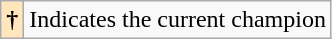<table class="wikitable">
<tr>
<th style="background-color:#ffe6bd">†</th>
<td>Indicates the current champion</td>
</tr>
</table>
